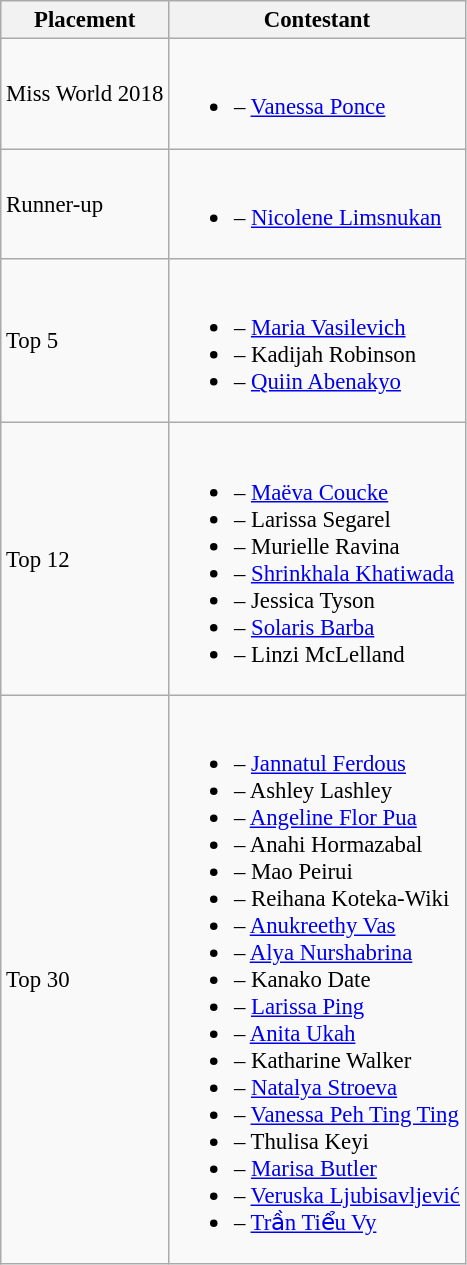<table class="wikitable sortable" style="font-size:95%;">
<tr>
<th>Placement</th>
<th>Contestant</th>
</tr>
<tr>
<td>Miss World 2018</td>
<td><br><ul><li> – <a href='#'>Vanessa Ponce</a></li></ul></td>
</tr>
<tr>
<td>Runner-up</td>
<td><br><ul><li> – <a href='#'>Nicolene Limsnukan</a></li></ul></td>
</tr>
<tr>
<td>Top 5</td>
<td><br><ul><li> – <a href='#'>Maria Vasilevich</a></li><li> – Kadijah Robinson</li><li> – <a href='#'>Quiin Abenakyo</a></li></ul></td>
</tr>
<tr>
<td>Top 12</td>
<td><br><ul><li> – <a href='#'>Maëva Coucke</a></li><li> – Larissa Segarel</li><li> – Murielle Ravina</li><li> – <a href='#'>Shrinkhala Khatiwada</a></li><li> – Jessica Tyson</li><li> – <a href='#'>Solaris Barba</a></li><li> – Linzi McLelland</li></ul></td>
</tr>
<tr>
<td>Top 30</td>
<td><br><ul><li> – <a href='#'>Jannatul Ferdous</a></li><li> – Ashley Lashley</li><li> – <a href='#'>Angeline Flor Pua</a></li><li> – Anahi Hormazabal</li><li> – Mao Peirui</li><li> – Reihana Koteka-Wiki</li><li> – <a href='#'>Anukreethy Vas</a></li><li> – <a href='#'>Alya Nurshabrina</a></li><li> – Kanako Date</li><li> – <a href='#'>Larissa Ping</a></li><li> – <a href='#'>Anita Ukah</a></li><li> – Katharine Walker</li><li> – <a href='#'>Natalya Stroeva</a></li><li> – <a href='#'>Vanessa Peh Ting Ting</a></li><li> – Thulisa Keyi</li><li> – <a href='#'>Marisa Butler</a></li><li> – <a href='#'>Veruska Ljubisavljević</a></li><li> – <a href='#'>Trần Tiểu Vy</a></li></ul></td>
</tr>
</table>
